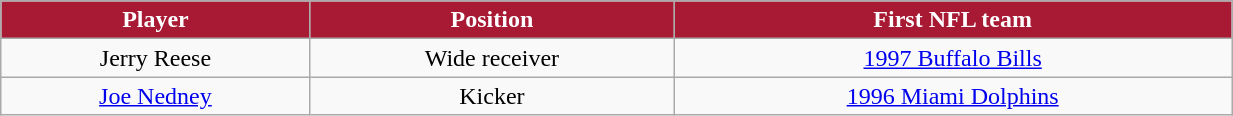<table class="wikitable" width="65%">
<tr align="center" style="background:#A81933;color:#FFFFFF;">
<td><strong>Player</strong></td>
<td><strong>Position</strong></td>
<td><strong>First NFL team</strong></td>
</tr>
<tr align="center" bgcolor="">
<td>Jerry Reese</td>
<td>Wide receiver</td>
<td><a href='#'>1997 Buffalo Bills</a></td>
</tr>
<tr align="center" bgcolor="">
<td><a href='#'>Joe Nedney</a></td>
<td>Kicker</td>
<td><a href='#'>1996 Miami Dolphins</a></td>
</tr>
</table>
